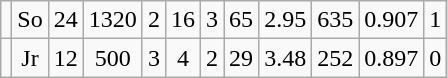<table class="wikitable sortable" style="text-align:center">
<tr>
<td align=left></td>
<td>So</td>
<td>24</td>
<td>1320</td>
<td>2</td>
<td>16</td>
<td>3</td>
<td>65</td>
<td>2.95</td>
<td>635</td>
<td>0.907</td>
<td>1</td>
</tr>
<tr>
<td align=left></td>
<td>Jr</td>
<td>12</td>
<td>500</td>
<td>3</td>
<td>4</td>
<td>2</td>
<td>29</td>
<td>3.48</td>
<td>252</td>
<td>0.897</td>
<td>0</td>
</tr>
</table>
